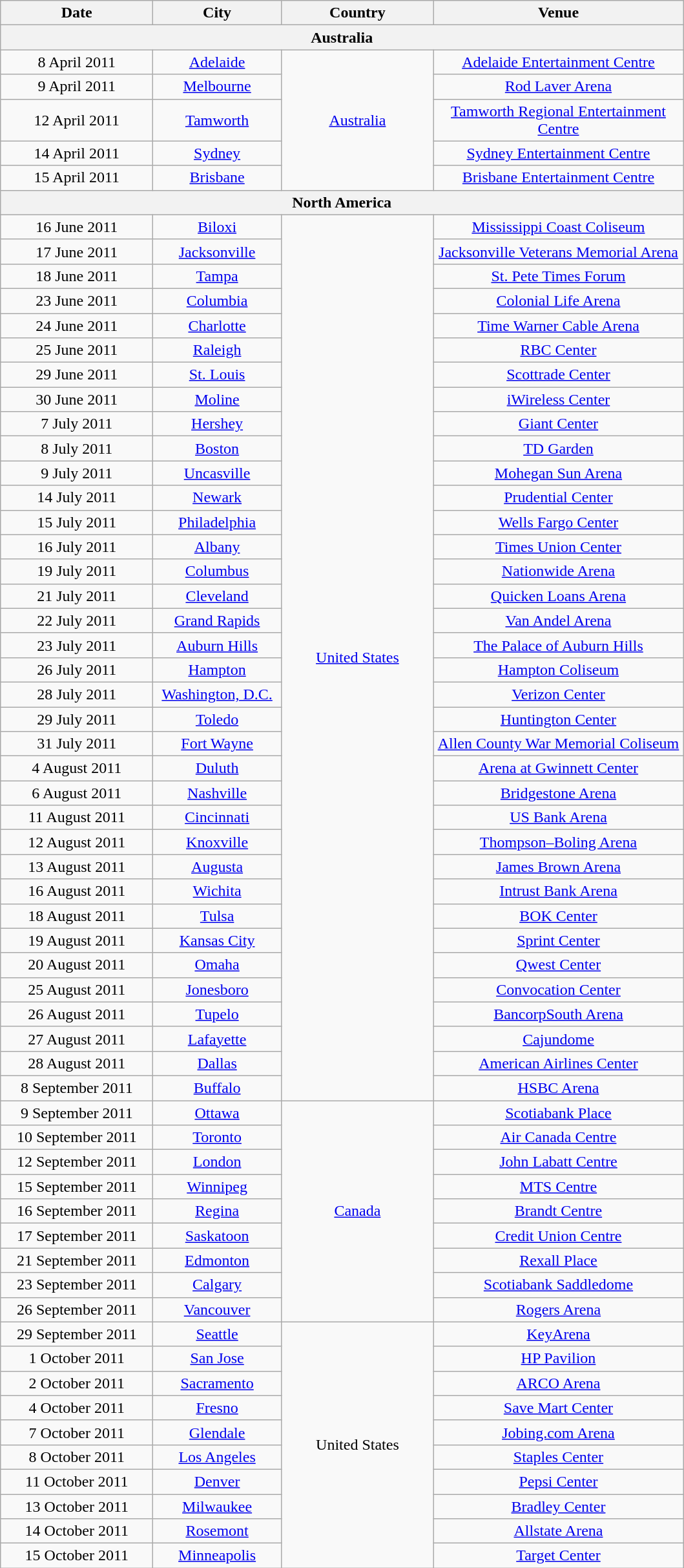<table class="wikitable" style="text-align:center;">
<tr>
<th style="width:150px;">Date</th>
<th style="width:125px;">City</th>
<th style="width:150px;">Country</th>
<th style="width:250px;">Venue</th>
</tr>
<tr>
<th colspan="4">Australia</th>
</tr>
<tr>
<td>8 April 2011</td>
<td><a href='#'>Adelaide</a></td>
<td rowspan="5"><a href='#'>Australia</a></td>
<td><a href='#'>Adelaide Entertainment Centre</a></td>
</tr>
<tr>
<td>9 April 2011</td>
<td><a href='#'>Melbourne</a></td>
<td><a href='#'>Rod Laver Arena</a></td>
</tr>
<tr>
<td>12 April 2011</td>
<td><a href='#'>Tamworth</a></td>
<td><a href='#'>Tamworth Regional Entertainment Centre</a></td>
</tr>
<tr>
<td>14 April 2011</td>
<td><a href='#'>Sydney</a></td>
<td><a href='#'>Sydney Entertainment Centre</a></td>
</tr>
<tr>
<td>15 April 2011</td>
<td><a href='#'>Brisbane</a></td>
<td><a href='#'>Brisbane Entertainment Centre</a></td>
</tr>
<tr>
<th colspan="4">North America</th>
</tr>
<tr>
<td>16 June 2011</td>
<td><a href='#'>Biloxi</a></td>
<td rowspan="36"><a href='#'>United States</a></td>
<td><a href='#'>Mississippi Coast Coliseum</a></td>
</tr>
<tr>
<td>17 June 2011</td>
<td><a href='#'>Jacksonville</a></td>
<td><a href='#'>Jacksonville Veterans Memorial Arena</a></td>
</tr>
<tr>
<td>18 June 2011</td>
<td><a href='#'>Tampa</a></td>
<td><a href='#'>St. Pete Times Forum</a></td>
</tr>
<tr>
<td>23 June 2011</td>
<td><a href='#'>Columbia</a></td>
<td><a href='#'>Colonial Life Arena</a></td>
</tr>
<tr>
<td>24 June 2011</td>
<td><a href='#'>Charlotte</a></td>
<td><a href='#'>Time Warner Cable Arena</a></td>
</tr>
<tr>
<td>25 June 2011</td>
<td><a href='#'>Raleigh</a></td>
<td><a href='#'>RBC Center</a></td>
</tr>
<tr>
<td>29 June 2011</td>
<td><a href='#'>St. Louis</a></td>
<td><a href='#'>Scottrade Center</a></td>
</tr>
<tr>
<td>30 June 2011</td>
<td><a href='#'>Moline</a></td>
<td><a href='#'>iWireless Center</a></td>
</tr>
<tr>
<td>7 July 2011</td>
<td><a href='#'>Hershey</a></td>
<td><a href='#'>Giant Center</a></td>
</tr>
<tr>
<td>8 July 2011</td>
<td><a href='#'>Boston</a></td>
<td><a href='#'>TD Garden</a></td>
</tr>
<tr>
<td>9 July 2011</td>
<td><a href='#'>Uncasville</a></td>
<td><a href='#'>Mohegan Sun Arena</a></td>
</tr>
<tr>
<td>14 July 2011</td>
<td><a href='#'>Newark</a></td>
<td><a href='#'>Prudential Center</a></td>
</tr>
<tr>
<td>15 July 2011</td>
<td><a href='#'>Philadelphia</a></td>
<td><a href='#'>Wells Fargo Center</a></td>
</tr>
<tr>
<td>16 July 2011</td>
<td><a href='#'>Albany</a></td>
<td><a href='#'>Times Union Center</a></td>
</tr>
<tr>
<td>19 July 2011</td>
<td><a href='#'>Columbus</a></td>
<td><a href='#'>Nationwide Arena</a></td>
</tr>
<tr>
<td>21 July 2011</td>
<td><a href='#'>Cleveland</a></td>
<td><a href='#'>Quicken Loans Arena</a></td>
</tr>
<tr>
<td>22 July 2011</td>
<td><a href='#'>Grand Rapids</a></td>
<td><a href='#'>Van Andel Arena</a></td>
</tr>
<tr>
<td>23 July 2011</td>
<td><a href='#'>Auburn Hills</a></td>
<td><a href='#'>The Palace of Auburn Hills</a></td>
</tr>
<tr>
<td>26 July 2011</td>
<td><a href='#'>Hampton</a></td>
<td><a href='#'>Hampton Coliseum</a></td>
</tr>
<tr>
<td>28 July 2011</td>
<td><a href='#'>Washington, D.C.</a></td>
<td><a href='#'>Verizon Center</a></td>
</tr>
<tr>
<td>29 July 2011</td>
<td><a href='#'>Toledo</a></td>
<td><a href='#'>Huntington Center</a></td>
</tr>
<tr>
<td>31 July 2011</td>
<td><a href='#'>Fort Wayne</a></td>
<td><a href='#'>Allen County War Memorial Coliseum</a></td>
</tr>
<tr>
<td>4 August 2011</td>
<td><a href='#'>Duluth</a></td>
<td><a href='#'>Arena at Gwinnett Center</a></td>
</tr>
<tr>
<td>6 August 2011</td>
<td><a href='#'>Nashville</a></td>
<td><a href='#'>Bridgestone Arena</a></td>
</tr>
<tr>
<td>11 August 2011</td>
<td><a href='#'>Cincinnati</a></td>
<td><a href='#'>US Bank Arena</a></td>
</tr>
<tr>
<td>12 August 2011</td>
<td><a href='#'>Knoxville</a></td>
<td><a href='#'>Thompson–Boling Arena</a></td>
</tr>
<tr>
<td>13 August 2011</td>
<td><a href='#'>Augusta</a></td>
<td><a href='#'>James Brown Arena</a></td>
</tr>
<tr>
<td>16 August 2011</td>
<td><a href='#'>Wichita</a></td>
<td><a href='#'>Intrust Bank Arena</a></td>
</tr>
<tr>
<td>18 August 2011</td>
<td><a href='#'>Tulsa</a></td>
<td><a href='#'>BOK Center</a></td>
</tr>
<tr>
<td>19 August 2011</td>
<td><a href='#'>Kansas City</a></td>
<td><a href='#'>Sprint Center</a></td>
</tr>
<tr>
<td>20 August 2011</td>
<td><a href='#'>Omaha</a></td>
<td><a href='#'>Qwest Center</a></td>
</tr>
<tr>
<td>25 August 2011</td>
<td><a href='#'>Jonesboro</a></td>
<td><a href='#'>Convocation Center</a></td>
</tr>
<tr>
<td>26 August 2011</td>
<td><a href='#'>Tupelo</a></td>
<td><a href='#'>BancorpSouth Arena</a></td>
</tr>
<tr>
<td>27 August 2011</td>
<td><a href='#'>Lafayette</a></td>
<td><a href='#'>Cajundome</a></td>
</tr>
<tr>
<td>28 August 2011</td>
<td><a href='#'>Dallas</a></td>
<td><a href='#'>American Airlines Center</a></td>
</tr>
<tr>
<td>8 September 2011</td>
<td><a href='#'>Buffalo</a></td>
<td><a href='#'>HSBC Arena</a></td>
</tr>
<tr>
<td>9 September 2011</td>
<td><a href='#'>Ottawa</a></td>
<td rowspan="9"><a href='#'>Canada</a></td>
<td><a href='#'>Scotiabank Place</a></td>
</tr>
<tr>
<td>10 September 2011</td>
<td><a href='#'>Toronto</a></td>
<td><a href='#'>Air Canada Centre</a></td>
</tr>
<tr>
<td>12 September 2011</td>
<td><a href='#'>London</a></td>
<td><a href='#'>John Labatt Centre</a></td>
</tr>
<tr>
<td>15 September 2011</td>
<td><a href='#'>Winnipeg</a></td>
<td><a href='#'>MTS Centre</a></td>
</tr>
<tr>
<td>16 September 2011</td>
<td><a href='#'>Regina</a></td>
<td><a href='#'>Brandt Centre</a></td>
</tr>
<tr>
<td>17 September 2011</td>
<td><a href='#'>Saskatoon</a></td>
<td><a href='#'>Credit Union Centre</a></td>
</tr>
<tr>
<td>21 September 2011</td>
<td><a href='#'>Edmonton</a></td>
<td><a href='#'>Rexall Place</a></td>
</tr>
<tr>
<td>23 September 2011</td>
<td><a href='#'>Calgary</a></td>
<td><a href='#'>Scotiabank Saddledome</a></td>
</tr>
<tr>
<td>26 September 2011</td>
<td><a href='#'>Vancouver</a></td>
<td><a href='#'>Rogers Arena</a></td>
</tr>
<tr>
<td>29 September 2011</td>
<td><a href='#'>Seattle</a></td>
<td rowspan="10">United States</td>
<td><a href='#'>KeyArena</a></td>
</tr>
<tr>
<td>1 October 2011</td>
<td><a href='#'>San Jose</a></td>
<td><a href='#'>HP Pavilion</a></td>
</tr>
<tr>
<td>2 October 2011</td>
<td><a href='#'>Sacramento</a></td>
<td><a href='#'>ARCO Arena</a></td>
</tr>
<tr>
<td>4 October 2011</td>
<td><a href='#'>Fresno</a></td>
<td><a href='#'>Save Mart Center</a></td>
</tr>
<tr>
<td>7 October 2011</td>
<td><a href='#'>Glendale</a></td>
<td><a href='#'>Jobing.com Arena</a></td>
</tr>
<tr>
<td>8 October 2011</td>
<td><a href='#'>Los Angeles</a></td>
<td><a href='#'>Staples Center</a></td>
</tr>
<tr>
<td>11 October 2011</td>
<td><a href='#'>Denver</a></td>
<td><a href='#'>Pepsi Center</a></td>
</tr>
<tr>
<td>13 October 2011</td>
<td><a href='#'>Milwaukee</a></td>
<td><a href='#'>Bradley Center</a></td>
</tr>
<tr>
<td>14 October 2011</td>
<td><a href='#'>Rosemont</a></td>
<td><a href='#'>Allstate Arena</a></td>
</tr>
<tr>
<td>15 October 2011</td>
<td><a href='#'>Minneapolis</a></td>
<td><a href='#'>Target Center</a></td>
</tr>
</table>
